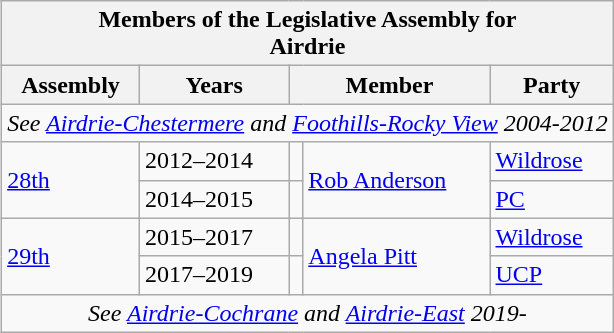<table class="wikitable" align=right>
<tr>
<th colspan=5>Members of the Legislative Assembly for<br>Airdrie</th>
</tr>
<tr>
<th>Assembly</th>
<th>Years</th>
<th colspan="2">Member</th>
<th>Party</th>
</tr>
<tr>
<td align="center" colspan=5><em>See <a href='#'>Airdrie-Chestermere</a> and <a href='#'>Foothills-Rocky View</a> 2004-2012</em></td>
</tr>
<tr>
<td rowspan=2><a href='#'>28th</a></td>
<td>2012–2014</td>
<td></td>
<td rowspan=2><a href='#'>Rob Anderson</a></td>
<td><a href='#'>Wildrose</a></td>
</tr>
<tr>
<td>2014–2015</td>
<td></td>
<td><a href='#'>PC</a></td>
</tr>
<tr>
<td rowspan=2><a href='#'>29th</a></td>
<td>2015–2017</td>
<td></td>
<td rowspan=2><a href='#'>Angela Pitt</a></td>
<td><a href='#'>Wildrose</a></td>
</tr>
<tr>
<td>2017–2019</td>
<td></td>
<td><a href='#'>UCP</a></td>
</tr>
<tr>
<td align="center" colspan=5><em>See <a href='#'>Airdrie-Cochrane</a> and <a href='#'>Airdrie-East</a> 2019-</em></td>
</tr>
</table>
